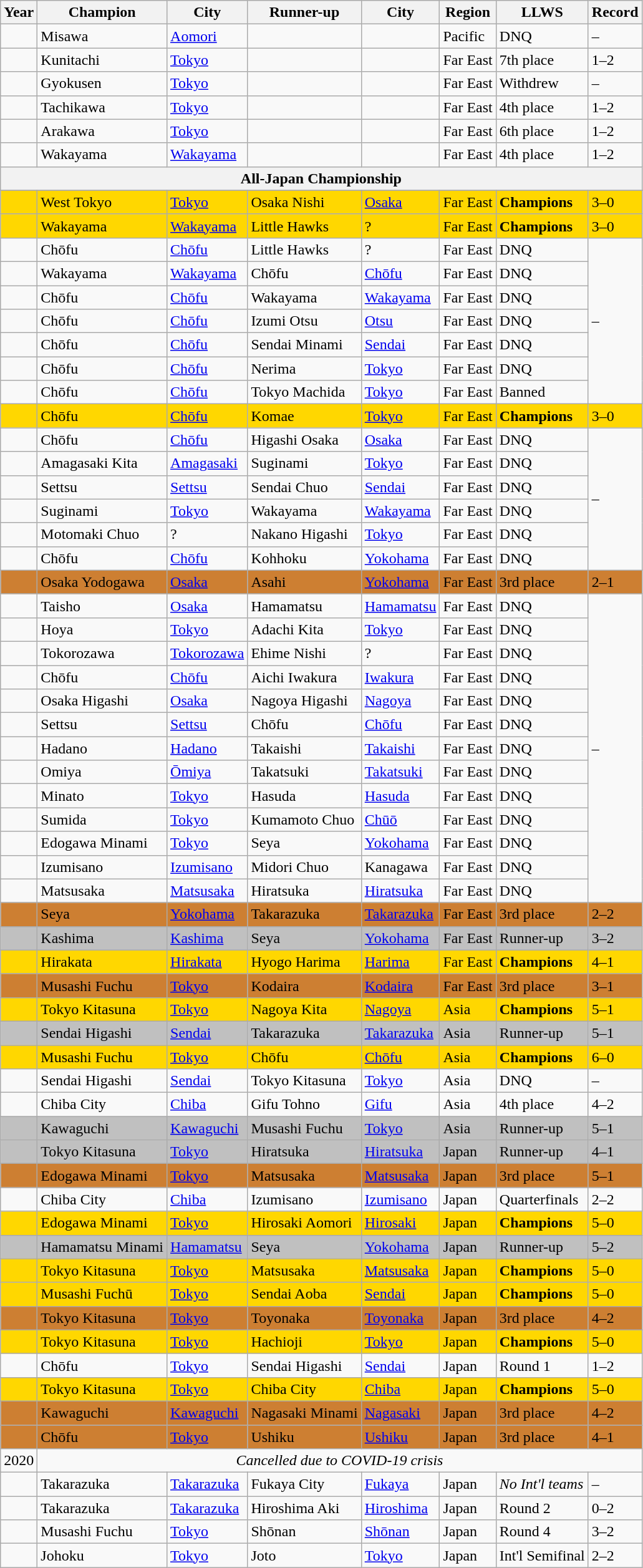<table class="wikitable">
<tr>
<th>Year</th>
<th>Champion</th>
<th>City</th>
<th>Runner-up</th>
<th>City</th>
<th>Region</th>
<th>LLWS</th>
<th>Record</th>
</tr>
<tr>
<td></td>
<td>Misawa</td>
<td> <a href='#'>Aomori</a></td>
<td></td>
<td></td>
<td>Pacific</td>
<td>DNQ</td>
<td>–</td>
</tr>
<tr>
<td></td>
<td>Kunitachi</td>
<td> <a href='#'>Tokyo</a></td>
<td></td>
<td></td>
<td>Far East</td>
<td>7th place</td>
<td>1–2</td>
</tr>
<tr>
<td></td>
<td>Gyokusen</td>
<td> <a href='#'>Tokyo</a></td>
<td></td>
<td></td>
<td>Far East</td>
<td>Withdrew</td>
<td>–</td>
</tr>
<tr>
<td></td>
<td>Tachikawa</td>
<td> <a href='#'>Tokyo</a></td>
<td></td>
<td></td>
<td>Far East</td>
<td>4th place</td>
<td>1–2</td>
</tr>
<tr>
<td></td>
<td>Arakawa</td>
<td> <a href='#'>Tokyo</a></td>
<td></td>
<td></td>
<td>Far East</td>
<td>6th place</td>
<td>1–2</td>
</tr>
<tr>
<td></td>
<td>Wakayama</td>
<td> <a href='#'>Wakayama</a></td>
<td></td>
<td></td>
<td>Far East</td>
<td>4th place</td>
<td>1–2</td>
</tr>
<tr>
<th colspan=8>All-Japan Championship</th>
</tr>
<tr>
</tr>
<tr bgcolor=gold>
<td></td>
<td>West Tokyo</td>
<td> <a href='#'>Tokyo</a></td>
<td>Osaka Nishi</td>
<td> <a href='#'>Osaka</a></td>
<td>Far East</td>
<td><strong>Champions</strong></td>
<td>3–0</td>
</tr>
<tr bgcolor=gold>
<td></td>
<td>Wakayama</td>
<td> <a href='#'>Wakayama</a></td>
<td>Little Hawks</td>
<td>?</td>
<td>Far East</td>
<td><strong>Champions</strong></td>
<td>3–0</td>
</tr>
<tr>
<td></td>
<td>Chōfu</td>
<td> <a href='#'>Chōfu</a></td>
<td>Little Hawks</td>
<td>?</td>
<td>Far East</td>
<td>DNQ</td>
<td rowspan=7>–</td>
</tr>
<tr>
<td></td>
<td>Wakayama</td>
<td> <a href='#'>Wakayama</a></td>
<td>Chōfu</td>
<td> <a href='#'>Chōfu</a></td>
<td>Far East</td>
<td>DNQ</td>
</tr>
<tr>
<td></td>
<td>Chōfu</td>
<td> <a href='#'>Chōfu</a></td>
<td>Wakayama</td>
<td> <a href='#'>Wakayama</a></td>
<td>Far East</td>
<td>DNQ</td>
</tr>
<tr>
<td></td>
<td>Chōfu</td>
<td> <a href='#'>Chōfu</a></td>
<td>Izumi Otsu</td>
<td> <a href='#'>Otsu</a></td>
<td>Far East</td>
<td>DNQ</td>
</tr>
<tr>
<td></td>
<td>Chōfu</td>
<td> <a href='#'>Chōfu</a></td>
<td>Sendai Minami</td>
<td> <a href='#'>Sendai</a></td>
<td>Far East</td>
<td>DNQ</td>
</tr>
<tr>
<td></td>
<td>Chōfu</td>
<td> <a href='#'>Chōfu</a></td>
<td>Nerima</td>
<td> <a href='#'>Tokyo</a></td>
<td>Far East</td>
<td>DNQ</td>
</tr>
<tr>
<td></td>
<td>Chōfu</td>
<td> <a href='#'>Chōfu</a></td>
<td>Tokyo Machida</td>
<td> <a href='#'>Tokyo</a></td>
<td>Far East</td>
<td>Banned</td>
</tr>
<tr bgcolor=gold>
<td></td>
<td>Chōfu</td>
<td> <a href='#'>Chōfu</a></td>
<td>Komae</td>
<td> <a href='#'>Tokyo</a></td>
<td>Far East</td>
<td><strong>Champions</strong></td>
<td>3–0</td>
</tr>
<tr>
<td></td>
<td>Chōfu</td>
<td> <a href='#'>Chōfu</a></td>
<td>Higashi Osaka</td>
<td> <a href='#'>Osaka</a></td>
<td>Far East</td>
<td>DNQ</td>
<td rowspan=6>–</td>
</tr>
<tr>
<td></td>
<td>Amagasaki Kita</td>
<td> <a href='#'>Amagasaki</a></td>
<td>Suginami</td>
<td> <a href='#'>Tokyo</a></td>
<td>Far East</td>
<td>DNQ</td>
</tr>
<tr>
<td></td>
<td>Settsu</td>
<td> <a href='#'>Settsu</a></td>
<td>Sendai Chuo</td>
<td> <a href='#'>Sendai</a></td>
<td>Far East</td>
<td>DNQ</td>
</tr>
<tr>
<td></td>
<td>Suginami</td>
<td> <a href='#'>Tokyo</a></td>
<td>Wakayama</td>
<td> <a href='#'>Wakayama</a></td>
<td>Far East</td>
<td>DNQ</td>
</tr>
<tr>
<td></td>
<td>Motomaki Chuo</td>
<td> ?</td>
<td>Nakano Higashi</td>
<td> <a href='#'>Tokyo</a></td>
<td>Far East</td>
<td>DNQ</td>
</tr>
<tr>
<td></td>
<td>Chōfu</td>
<td> <a href='#'>Chōfu</a></td>
<td>Kohhoku</td>
<td> <a href='#'>Yokohama</a></td>
<td>Far East</td>
<td>DNQ</td>
</tr>
<tr bgcolor=CD7F32>
<td></td>
<td>Osaka Yodogawa</td>
<td> <a href='#'>Osaka</a></td>
<td>Asahi</td>
<td> <a href='#'>Yokohama</a></td>
<td>Far East</td>
<td>3rd place</td>
<td>2–1</td>
</tr>
<tr>
<td></td>
<td>Taisho</td>
<td> <a href='#'>Osaka</a></td>
<td>Hamamatsu</td>
<td> <a href='#'>Hamamatsu</a></td>
<td>Far East</td>
<td>DNQ</td>
<td rowspan=13>–</td>
</tr>
<tr>
<td></td>
<td>Hoya</td>
<td> <a href='#'>Tokyo</a></td>
<td>Adachi Kita</td>
<td> <a href='#'>Tokyo</a></td>
<td>Far East</td>
<td>DNQ</td>
</tr>
<tr>
<td></td>
<td>Tokorozawa</td>
<td> <a href='#'>Tokorozawa</a></td>
<td>Ehime Nishi</td>
<td> ?</td>
<td>Far East</td>
<td>DNQ</td>
</tr>
<tr>
<td></td>
<td>Chōfu</td>
<td> <a href='#'>Chōfu</a></td>
<td>Aichi Iwakura</td>
<td> <a href='#'>Iwakura</a></td>
<td>Far East</td>
<td>DNQ</td>
</tr>
<tr>
<td></td>
<td>Osaka Higashi</td>
<td> <a href='#'>Osaka</a></td>
<td>Nagoya Higashi</td>
<td> <a href='#'>Nagoya</a></td>
<td>Far East</td>
<td>DNQ</td>
</tr>
<tr>
<td></td>
<td>Settsu</td>
<td> <a href='#'>Settsu</a></td>
<td>Chōfu</td>
<td> <a href='#'>Chōfu</a></td>
<td>Far East</td>
<td>DNQ</td>
</tr>
<tr>
<td></td>
<td>Hadano</td>
<td> <a href='#'>Hadano</a></td>
<td>Takaishi</td>
<td> <a href='#'>Takaishi</a></td>
<td>Far East</td>
<td>DNQ</td>
</tr>
<tr>
<td></td>
<td>Omiya</td>
<td> <a href='#'>Ōmiya</a></td>
<td>Takatsuki</td>
<td> <a href='#'>Takatsuki</a></td>
<td>Far East</td>
<td>DNQ</td>
</tr>
<tr>
<td></td>
<td>Minato</td>
<td> <a href='#'>Tokyo</a></td>
<td>Hasuda</td>
<td> <a href='#'>Hasuda</a></td>
<td>Far East</td>
<td>DNQ</td>
</tr>
<tr>
<td></td>
<td>Sumida</td>
<td> <a href='#'>Tokyo</a></td>
<td>Kumamoto Chuo</td>
<td> <a href='#'>Chūō</a></td>
<td>Far East</td>
<td>DNQ</td>
</tr>
<tr>
<td></td>
<td>Edogawa Minami</td>
<td> <a href='#'>Tokyo</a></td>
<td>Seya</td>
<td> <a href='#'>Yokohama</a></td>
<td>Far East</td>
<td>DNQ</td>
</tr>
<tr>
<td></td>
<td>Izumisano</td>
<td> <a href='#'>Izumisano</a></td>
<td>Midori Chuo</td>
<td>Kanagawa</td>
<td>Far East</td>
<td>DNQ</td>
</tr>
<tr>
<td></td>
<td>Matsusaka</td>
<td> <a href='#'>Matsusaka</a></td>
<td>Hiratsuka</td>
<td> <a href='#'>Hiratsuka</a></td>
<td>Far East</td>
<td>DNQ</td>
</tr>
<tr bgcolor=CD7F32>
<td></td>
<td>Seya</td>
<td> <a href='#'>Yokohama</a></td>
<td>Takarazuka</td>
<td> <a href='#'>Takarazuka</a></td>
<td>Far East</td>
<td>3rd place</td>
<td>2–2</td>
</tr>
<tr bgcolor=silver>
<td></td>
<td>Kashima</td>
<td> <a href='#'>Kashima</a></td>
<td>Seya</td>
<td> <a href='#'>Yokohama</a></td>
<td>Far East</td>
<td>Runner-up</td>
<td>3–2</td>
</tr>
<tr bgcolor=gold>
<td></td>
<td>Hirakata</td>
<td> <a href='#'>Hirakata</a></td>
<td>Hyogo Harima</td>
<td> <a href='#'>Harima</a></td>
<td>Far East</td>
<td><strong>Champions</strong></td>
<td>4–1</td>
</tr>
<tr bgcolor=CD7F32>
<td></td>
<td>Musashi Fuchu</td>
<td> <a href='#'>Tokyo</a></td>
<td>Kodaira</td>
<td> <a href='#'>Kodaira</a></td>
<td>Far East</td>
<td>3rd place</td>
<td>3–1</td>
</tr>
<tr bgcolor=gold>
<td></td>
<td>Tokyo Kitasuna</td>
<td> <a href='#'>Tokyo</a></td>
<td>Nagoya Kita</td>
<td> <a href='#'>Nagoya</a></td>
<td>Asia</td>
<td><strong>Champions</strong></td>
<td>5–1</td>
</tr>
<tr bgcolor=silver>
<td></td>
<td>Sendai Higashi</td>
<td> <a href='#'>Sendai</a></td>
<td>Takarazuka</td>
<td> <a href='#'>Takarazuka</a></td>
<td>Asia</td>
<td>Runner-up</td>
<td>5–1</td>
</tr>
<tr bgcolor=gold>
<td></td>
<td>Musashi Fuchu</td>
<td> <a href='#'>Tokyo</a></td>
<td>Chōfu</td>
<td> <a href='#'>Chōfu</a></td>
<td>Asia</td>
<td><strong>Champions</strong></td>
<td>6–0</td>
</tr>
<tr>
<td></td>
<td>Sendai Higashi</td>
<td> <a href='#'>Sendai</a></td>
<td>Tokyo Kitasuna</td>
<td> <a href='#'>Tokyo</a></td>
<td>Asia</td>
<td>DNQ</td>
<td>–</td>
</tr>
<tr>
<td></td>
<td>Chiba City</td>
<td> <a href='#'>Chiba</a></td>
<td>Gifu Tohno</td>
<td> <a href='#'>Gifu</a></td>
<td>Asia</td>
<td>4th place</td>
<td>4–2</td>
</tr>
<tr bgcolor=silver>
<td></td>
<td>Kawaguchi</td>
<td> <a href='#'>Kawaguchi</a></td>
<td>Musashi Fuchu</td>
<td> <a href='#'>Tokyo</a></td>
<td>Asia</td>
<td>Runner-up</td>
<td>5–1</td>
</tr>
<tr bgcolor=silver>
<td></td>
<td>Tokyo Kitasuna</td>
<td> <a href='#'>Tokyo</a></td>
<td>Hiratsuka</td>
<td> <a href='#'>Hiratsuka</a></td>
<td>Japan</td>
<td>Runner-up</td>
<td>4–1</td>
</tr>
<tr bgcolor=CD7F32>
<td></td>
<td>Edogawa Minami</td>
<td> <a href='#'>Tokyo</a></td>
<td>Matsusaka</td>
<td> <a href='#'>Matsusaka</a></td>
<td>Japan</td>
<td>3rd place</td>
<td>5–1</td>
</tr>
<tr>
<td></td>
<td>Chiba City</td>
<td> <a href='#'>Chiba</a></td>
<td>Izumisano</td>
<td> <a href='#'>Izumisano</a></td>
<td>Japan</td>
<td>Quarterfinals</td>
<td>2–2</td>
</tr>
<tr bgcolor=gold>
<td></td>
<td>Edogawa Minami</td>
<td> <a href='#'>Tokyo</a></td>
<td>Hirosaki Aomori</td>
<td> <a href='#'>Hirosaki</a></td>
<td>Japan</td>
<td><strong>Champions</strong></td>
<td>5–0</td>
</tr>
<tr bgcolor=silver>
<td></td>
<td>Hamamatsu Minami</td>
<td> <a href='#'>Hamamatsu</a></td>
<td>Seya</td>
<td> <a href='#'>Yokohama</a></td>
<td>Japan</td>
<td>Runner-up</td>
<td>5–2</td>
</tr>
<tr bgcolor=gold>
<td></td>
<td>Tokyo Kitasuna</td>
<td> <a href='#'>Tokyo</a></td>
<td>Matsusaka</td>
<td> <a href='#'>Matsusaka</a></td>
<td>Japan</td>
<td><strong>Champions</strong></td>
<td>5–0</td>
</tr>
<tr bgcolor=gold>
<td></td>
<td>Musashi Fuchū</td>
<td> <a href='#'>Tokyo</a></td>
<td>Sendai Aoba</td>
<td> <a href='#'>Sendai</a></td>
<td>Japan</td>
<td><strong>Champions</strong></td>
<td>5–0</td>
</tr>
<tr bgcolor=CD7F32>
<td></td>
<td>Tokyo Kitasuna</td>
<td> <a href='#'>Tokyo</a></td>
<td>Toyonaka</td>
<td> <a href='#'>Toyonaka</a></td>
<td>Japan</td>
<td>3rd place</td>
<td>4–2</td>
</tr>
<tr bgcolor=gold>
<td></td>
<td>Tokyo Kitasuna</td>
<td> <a href='#'>Tokyo</a></td>
<td>Hachioji</td>
<td> <a href='#'>Tokyo</a></td>
<td>Japan</td>
<td><strong>Champions</strong></td>
<td>5–0</td>
</tr>
<tr>
<td></td>
<td>Chōfu</td>
<td> <a href='#'>Tokyo</a></td>
<td>Sendai Higashi</td>
<td> <a href='#'>Sendai</a></td>
<td>Japan</td>
<td>Round 1</td>
<td>1–2</td>
</tr>
<tr bgcolor=gold>
<td></td>
<td>Tokyo Kitasuna</td>
<td> <a href='#'>Tokyo</a></td>
<td>Chiba City</td>
<td> <a href='#'>Chiba</a></td>
<td>Japan</td>
<td><strong>Champions</strong></td>
<td>5–0</td>
</tr>
<tr bgcolor=CD7F32>
<td></td>
<td>Kawaguchi</td>
<td> <a href='#'>Kawaguchi</a></td>
<td>Nagasaki Minami</td>
<td> <a href='#'>Nagasaki</a></td>
<td>Japan</td>
<td>3rd place</td>
<td>4–2</td>
</tr>
<tr bgcolor=CD7F32>
<td></td>
<td>Chōfu</td>
<td> <a href='#'>Tokyo</a></td>
<td>Ushiku</td>
<td> <a href='#'>Ushiku</a></td>
<td>Japan</td>
<td>3rd place</td>
<td>4–1</td>
</tr>
<tr>
<td>2020</td>
<td align=center colspan=7><em>Cancelled due to COVID-19 crisis</em> </td>
</tr>
<tr>
<td></td>
<td>Takarazuka</td>
<td> <a href='#'>Takarazuka</a></td>
<td>Fukaya City</td>
<td> <a href='#'>Fukaya</a></td>
<td>Japan</td>
<td><em>No Int'l teams</em> </td>
<td>–</td>
</tr>
<tr>
<td></td>
<td>Takarazuka</td>
<td> <a href='#'>Takarazuka</a></td>
<td>Hiroshima Aki</td>
<td> <a href='#'>Hiroshima</a></td>
<td>Japan</td>
<td>Round 2</td>
<td>0–2</td>
</tr>
<tr>
<td></td>
<td>Musashi Fuchu</td>
<td> <a href='#'>Tokyo</a></td>
<td>Shōnan</td>
<td> <a href='#'>Shōnan</a></td>
<td>Japan</td>
<td>Round 4</td>
<td>3–2</td>
</tr>
<tr>
<td></td>
<td>Johoku</td>
<td> <a href='#'>Tokyo</a></td>
<td>Joto</td>
<td> <a href='#'>Tokyo</a></td>
<td>Japan</td>
<td>Int'l Semifinal</td>
<td>2–2</td>
</tr>
</table>
